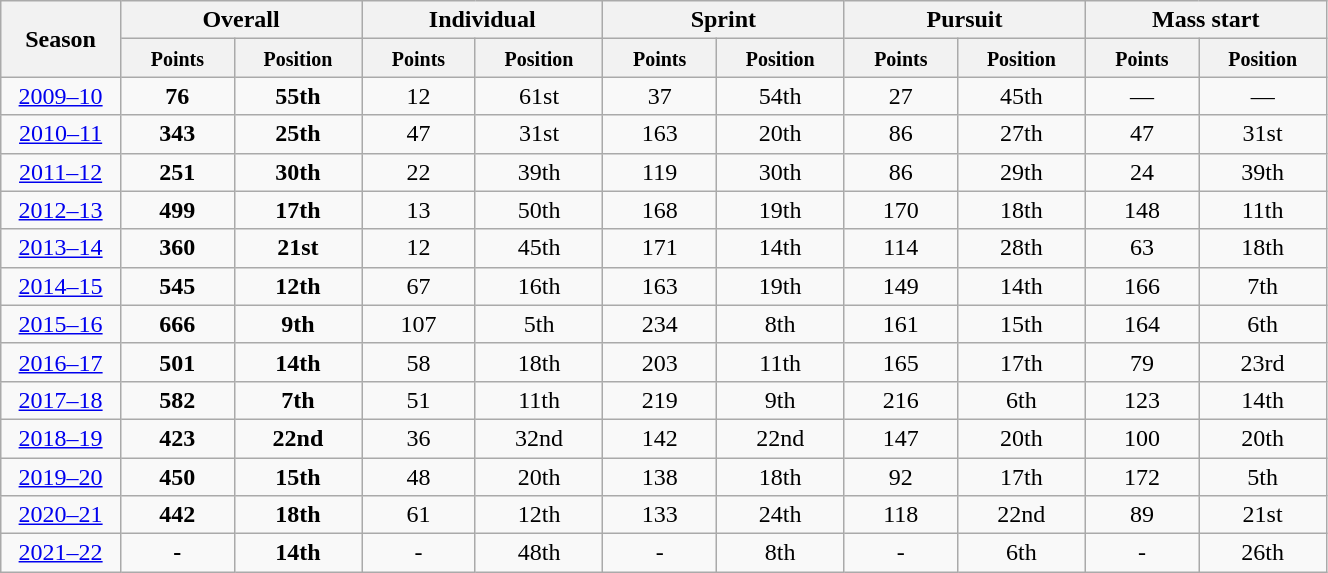<table class="wikitable" style="text-align:center;" width="70%">
<tr class="hintergrundfarbe5">
<th rowspan="2" style="width:4%;">Season</th>
<th colspan="2">Overall</th>
<th colspan="2">Individual</th>
<th colspan="2">Sprint</th>
<th colspan="2">Pursuit</th>
<th colspan="2">Mass start</th>
</tr>
<tr class="hintergrundfarbe5">
<th style="width:5%;"><small>Points</small></th>
<th style="width:5%;"><small>Position</small></th>
<th style="width:5%;"><small>Points</small></th>
<th style="width:5%;"><small>Position</small></th>
<th style="width:5%;"><small>Points</small></th>
<th style="width:5%;"><small>Position</small></th>
<th style="width:5%;"><small>Points</small></th>
<th style="width:5%;"><small>Position</small></th>
<th style="width:5%;"><small>Points</small></th>
<th style="width:5%;"><small>Position</small></th>
</tr>
<tr>
<td><a href='#'>2009–10</a></td>
<td><strong>76</strong></td>
<td><strong>55th</strong></td>
<td>12</td>
<td>61st</td>
<td>37</td>
<td>54th</td>
<td>27</td>
<td>45th</td>
<td>—</td>
<td>—</td>
</tr>
<tr>
<td><a href='#'>2010–11</a></td>
<td><strong>343</strong></td>
<td><strong>25th</strong></td>
<td>47</td>
<td>31st</td>
<td>163</td>
<td>20th</td>
<td>86</td>
<td>27th</td>
<td>47</td>
<td>31st</td>
</tr>
<tr>
<td><a href='#'>2011–12</a></td>
<td><strong>251</strong></td>
<td><strong>30th</strong></td>
<td>22</td>
<td>39th</td>
<td>119</td>
<td>30th</td>
<td>86</td>
<td>29th</td>
<td>24</td>
<td>39th</td>
</tr>
<tr>
<td><a href='#'>2012–13</a></td>
<td><strong>499</strong></td>
<td><strong>17th</strong></td>
<td>13</td>
<td>50th</td>
<td>168</td>
<td>19th</td>
<td>170</td>
<td>18th</td>
<td>148</td>
<td>11th</td>
</tr>
<tr>
<td><a href='#'>2013–14</a></td>
<td><strong>360</strong></td>
<td><strong>21st</strong></td>
<td>12</td>
<td>45th</td>
<td>171</td>
<td>14th</td>
<td>114</td>
<td>28th</td>
<td>63</td>
<td>18th</td>
</tr>
<tr>
<td><a href='#'>2014–15</a></td>
<td><strong>545</strong></td>
<td><strong>12th</strong></td>
<td>67</td>
<td>16th</td>
<td>163</td>
<td>19th</td>
<td>149</td>
<td>14th</td>
<td>166</td>
<td>7th</td>
</tr>
<tr>
<td><a href='#'>2015–16</a></td>
<td><strong>666</strong></td>
<td><strong>9th</strong></td>
<td>107</td>
<td>5th</td>
<td>234</td>
<td>8th</td>
<td>161</td>
<td>15th</td>
<td>164</td>
<td>6th</td>
</tr>
<tr>
<td><a href='#'>2016–17</a></td>
<td><strong>501</strong></td>
<td><strong>14th</strong></td>
<td>58</td>
<td>18th</td>
<td>203</td>
<td>11th</td>
<td>165</td>
<td>17th</td>
<td>79</td>
<td>23rd</td>
</tr>
<tr>
<td><a href='#'>2017–18</a></td>
<td><strong>582</strong></td>
<td><strong>7th</strong></td>
<td>51</td>
<td>11th</td>
<td>219</td>
<td>9th</td>
<td>216</td>
<td>6th</td>
<td>123</td>
<td>14th</td>
</tr>
<tr>
<td><a href='#'>2018–19</a></td>
<td><strong>423</strong></td>
<td><strong>22nd</strong></td>
<td>36</td>
<td>32nd</td>
<td>142</td>
<td>22nd</td>
<td>147</td>
<td>20th</td>
<td>100</td>
<td>20th</td>
</tr>
<tr>
<td><a href='#'>2019–20</a></td>
<td><strong>450</strong></td>
<td><strong>15th</strong></td>
<td>48</td>
<td>20th</td>
<td>138</td>
<td>18th</td>
<td>92</td>
<td>17th</td>
<td>172</td>
<td>5th</td>
</tr>
<tr>
<td><a href='#'>2020–21</a></td>
<td><strong>442</strong></td>
<td><strong>18th</strong></td>
<td>61</td>
<td>12th</td>
<td>133</td>
<td>24th</td>
<td>118</td>
<td>22nd</td>
<td>89</td>
<td>21st</td>
</tr>
<tr>
<td><a href='#'>2021–22</a></td>
<td><strong>-</strong></td>
<td><strong>14th</strong></td>
<td>-</td>
<td>48th</td>
<td>-</td>
<td>8th</td>
<td>-</td>
<td>6th</td>
<td>-</td>
<td>26th</td>
</tr>
</table>
